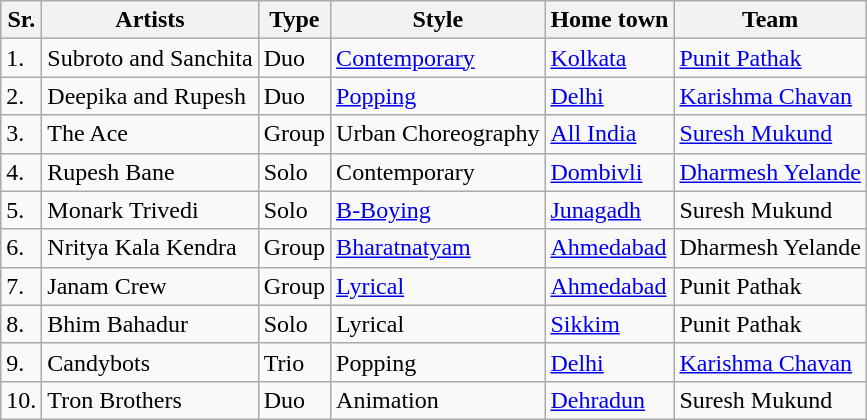<table class="wikitable">
<tr>
<th>Sr.</th>
<th>Artists</th>
<th>Type</th>
<th>Style</th>
<th>Home town</th>
<th>Team</th>
</tr>
<tr>
<td>1.</td>
<td>Subroto and Sanchita</td>
<td>Duo</td>
<td><a href='#'>Contemporary</a></td>
<td><a href='#'>Kolkata</a></td>
<td><a href='#'>Punit Pathak</a></td>
</tr>
<tr>
<td>2.</td>
<td>Deepika and Rupesh</td>
<td>Duo</td>
<td><a href='#'>Popping</a></td>
<td><a href='#'>Delhi</a></td>
<td Karishma Chavan><a href='#'>Karishma Chavan</a></td>
</tr>
<tr>
<td>3.</td>
<td>The Ace</td>
<td>Group</td>
<td>Urban Choreography</td>
<td><a href='#'>All India</a></td>
<td><a href='#'>Suresh Mukund</a></td>
</tr>
<tr>
<td>4.</td>
<td>Rupesh Bane</td>
<td>Solo</td>
<td Hip Hop dance>Contemporary</td>
<td><a href='#'>Dombivli</a></td>
<td><a href='#'>Dharmesh Yelande</a></td>
</tr>
<tr>
<td>5.</td>
<td>Monark Trivedi</td>
<td>Solo</td>
<td><a href='#'>B-Boying</a></td>
<td><a href='#'>Junagadh</a></td>
<td Kings United>Suresh Mukund</td>
</tr>
<tr>
<td>6.</td>
<td>Nritya Kala Kendra</td>
<td>Group</td>
<td><a href='#'>Bharatnatyam</a></td>
<td><a href='#'>Ahmedabad</a></td>
<td>Dharmesh Yelande</td>
</tr>
<tr>
<td>7.</td>
<td>Janam Crew</td>
<td>Group</td>
<td><a href='#'>Lyrical</a></td>
<td><a href='#'>Ahmedabad</a></td>
<td>Punit Pathak</td>
</tr>
<tr>
<td>8.</td>
<td>Bhim Bahadur</td>
<td>Solo</td>
<td Lyrical dance>Lyrical</td>
<td><a href='#'>Sikkim</a></td>
<td>Punit Pathak</td>
</tr>
<tr>
<td>9.</td>
<td>Candybots</td>
<td>Trio</td>
<td>Popping</td>
<td><a href='#'>Delhi</a></td>
<td><a href='#'>Karishma Chavan</a></td>
</tr>
<tr>
<td>10.</td>
<td>Tron Brothers</td>
<td>Duo</td>
<td>Animation</td>
<td><a href='#'>Dehradun</a></td>
<td Kings United>Suresh Mukund</td>
</tr>
</table>
